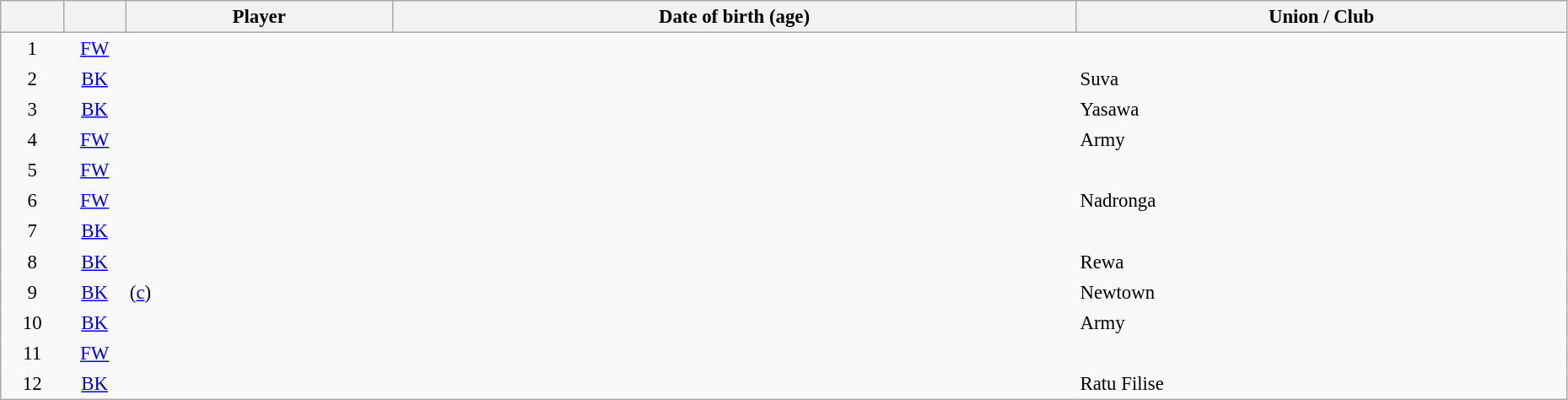<table class="sortable wikitable plainrowheaders" style="font-size:95%; width: 98%">
<tr>
<th scope="col" style="width:4%"></th>
<th scope="col" style="width:4%"></th>
<th scope="col">Player</th>
<th scope="col">Date of birth (age)</th>
<th scope="col">Union / Club</th>
</tr>
<tr>
<td style="text-align:center; border:0">1</td>
<td style="text-align:center; border:0"><a href='#'>FW</a></td>
<td style="text-align:left; border:0"></td>
<td style="text-align:left; border:0"></td>
<td style="text-align:left; border:0"> </td>
</tr>
<tr>
<td style="text-align:center; border:0">2</td>
<td style="text-align:center; border:0"><a href='#'>BK</a></td>
<td style="text-align:left; border:0"></td>
<td style="text-align:left; border:0"></td>
<td style="text-align:left; border:0"> Suva</td>
</tr>
<tr>
<td style="text-align:center; border:0">3</td>
<td style="text-align:center; border:0"><a href='#'>BK</a></td>
<td style="text-align:left; border:0"></td>
<td style="text-align:left; border:0"></td>
<td style="text-align:left; border:0"> Yasawa</td>
</tr>
<tr>
<td style="text-align:center; border:0">4</td>
<td style="text-align:center; border:0"><a href='#'>FW</a></td>
<td style="text-align:left; border:0"></td>
<td style="text-align:left; border:0"></td>
<td style="text-align:left; border:0"> Army</td>
</tr>
<tr>
<td style="text-align:center; border:0">5</td>
<td style="text-align:center; border:0"><a href='#'>FW</a></td>
<td style="text-align:left; border:0"></td>
<td style="text-align:left; border:0"></td>
<td style="text-align:left; border:0"> </td>
</tr>
<tr>
<td style="text-align:center; border:0">6</td>
<td style="text-align:center; border:0"><a href='#'>FW</a></td>
<td style="text-align:left; border:0"></td>
<td style="text-align:left; border:0"></td>
<td style="text-align:left; border:0"> Nadronga</td>
</tr>
<tr>
<td style="text-align:center; border:0">7</td>
<td style="text-align:center; border:0"><a href='#'>BK</a></td>
<td style="text-align:left; border:0"></td>
<td style="text-align:left; border:0"></td>
<td style="text-align:left; border:0"> </td>
</tr>
<tr>
<td style="text-align:center; border:0">8</td>
<td style="text-align:center; border:0"><a href='#'>BK</a></td>
<td style="text-align:left; border:0"></td>
<td style="text-align:left; border:0"></td>
<td style="text-align:left; border:0"> Rewa</td>
</tr>
<tr>
<td style="text-align:center; border:0">9</td>
<td style="text-align:center; border:0"><a href='#'>BK</a></td>
<td style="text-align:left; border:0"> (<a href='#'>c</a>)</td>
<td style="text-align:left; border:0"></td>
<td style="text-align:left; border:0"> Newtown</td>
</tr>
<tr>
<td style="text-align:center; border:0">10</td>
<td style="text-align:center; border:0"><a href='#'>BK</a></td>
<td style="text-align:left; border:0"></td>
<td style="text-align:left; border:0"></td>
<td style="text-align:left; border:0"> Army</td>
</tr>
<tr>
<td style="text-align:center; border:0">11</td>
<td style="text-align:center; border:0"><a href='#'>FW</a></td>
<td style="text-align:left; border:0"></td>
<td style="text-align:left; border:0"></td>
<td style="text-align:left; border:0"> </td>
</tr>
<tr>
<td style="text-align:center; border:0">12</td>
<td style="text-align:center; border:0"><a href='#'>BK</a></td>
<td style="text-align:left; border:0"></td>
<td style="text-align:left; border:0"></td>
<td style="text-align:left; border:0"> Ratu Filise</td>
</tr>
</table>
